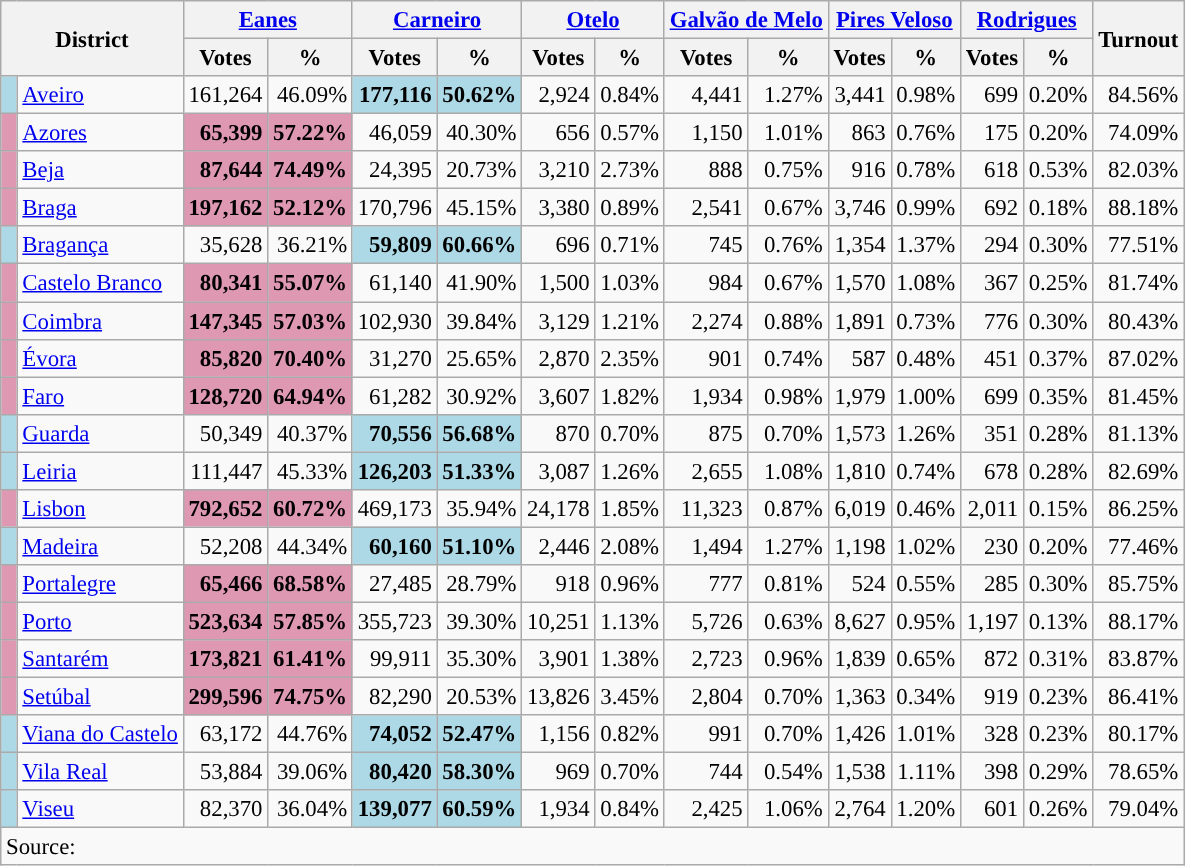<table class="wikitable sortable" style="text-align:right; font-size:95%">
<tr>
<th colspan="2" rowspan="2">District</th>
<th colspan="2"><a href='#'>Eanes</a></th>
<th colspan="2"><a href='#'>Carneiro</a></th>
<th colspan="2"><a href='#'>Otelo</a></th>
<th colspan="2"><a href='#'>Galvão de Melo</a></th>
<th colspan="2"><a href='#'>Pires Veloso</a></th>
<th colspan="2"><a href='#'>Rodrigues</a></th>
<th rowspan="2">Turnout</th>
</tr>
<tr>
<th>Votes</th>
<th>%</th>
<th>Votes</th>
<th>%</th>
<th>Votes</th>
<th>%</th>
<th>Votes</th>
<th>%</th>
<th>Votes</th>
<th>%</th>
<th>Votes</th>
<th>%</th>
</tr>
<tr>
<td style="background:lightblue;"> </td>
<td style="text-align:left;"><a href='#'>Aveiro</a></td>
<td>161,264</td>
<td>46.09%</td>
<td style="background:lightblue; color:#000;"><strong>177,116</strong></td>
<td style="background:lightblue; color:#000;"><strong>50.62%</strong></td>
<td>2,924</td>
<td>0.84%</td>
<td>4,441</td>
<td>1.27%</td>
<td>3,441</td>
<td>0.98%</td>
<td>699</td>
<td>0.20%</td>
<td>84.56%</td>
</tr>
<tr>
<td style="background:#DE98B2"> </td>
<td style="text-align:left;"><a href='#'>Azores</a></td>
<td style="background:#DE98B2; color:#000;"><strong>65,399</strong></td>
<td style="background:#DE98B2; color:#000;"><strong>57.22%</strong></td>
<td>46,059</td>
<td>40.30%</td>
<td>656</td>
<td>0.57%</td>
<td>1,150</td>
<td>1.01%</td>
<td>863</td>
<td>0.76%</td>
<td>175</td>
<td>0.20%</td>
<td>74.09%</td>
</tr>
<tr>
<td style="background:#DE98B2;"> </td>
<td style="text-align:left;"><a href='#'>Beja</a></td>
<td style="background:#DE98B2; color:#000;"><strong>87,644</strong></td>
<td style="background:#DE98B2; color:#000;"><strong>74.49%</strong></td>
<td>24,395</td>
<td>20.73%</td>
<td>3,210</td>
<td>2.73%</td>
<td>888</td>
<td>0.75%</td>
<td>916</td>
<td>0.78%</td>
<td>618</td>
<td>0.53%</td>
<td>82.03%</td>
</tr>
<tr>
<td style="background:#DE98B2;"> </td>
<td style="text-align:left;"><a href='#'>Braga</a></td>
<td style="background:#DE98B2; color:#000;"><strong>197,162</strong></td>
<td style="background:#DE98B2; color:#000;"><strong>52.12%</strong></td>
<td>170,796</td>
<td>45.15%</td>
<td>3,380</td>
<td>0.89%</td>
<td>2,541</td>
<td>0.67%</td>
<td>3,746</td>
<td>0.99%</td>
<td>692</td>
<td>0.18%</td>
<td>88.18%</td>
</tr>
<tr>
<td style="background:lightblue;"> </td>
<td style="text-align:left;"><a href='#'>Bragança</a></td>
<td>35,628</td>
<td>36.21%</td>
<td style="background:lightblue; color:#000;"><strong>59,809</strong></td>
<td style="background:lightblue; color:#000;"><strong>60.66%</strong></td>
<td>696</td>
<td>0.71%</td>
<td>745</td>
<td>0.76%</td>
<td>1,354</td>
<td>1.37%</td>
<td>294</td>
<td>0.30%</td>
<td>77.51%</td>
</tr>
<tr>
<td style="background:#DE98B2;"> </td>
<td style="text-align:left;"><a href='#'>Castelo Branco</a></td>
<td style="background:#DE98B2; color:#000;"><strong>80,341</strong></td>
<td style="background:#DE98B2; color:#000;"><strong>55.07%</strong></td>
<td>61,140</td>
<td>41.90%</td>
<td>1,500</td>
<td>1.03%</td>
<td>984</td>
<td>0.67%</td>
<td>1,570</td>
<td>1.08%</td>
<td>367</td>
<td>0.25%</td>
<td>81.74%</td>
</tr>
<tr>
<td style="background:#DE98B2;"> </td>
<td style="text-align:left;"><a href='#'>Coimbra</a></td>
<td style="background:#DE98B2; color:#000;"><strong>147,345</strong></td>
<td style="background:#DE98B2; color:#000;"><strong>57.03%</strong></td>
<td>102,930</td>
<td>39.84%</td>
<td>3,129</td>
<td>1.21%</td>
<td>2,274</td>
<td>0.88%</td>
<td>1,891</td>
<td>0.73%</td>
<td>776</td>
<td>0.30%</td>
<td>80.43%</td>
</tr>
<tr>
<td style="background:#DE98B2;"> </td>
<td style="text-align:left;"><a href='#'>Évora</a></td>
<td style="background:#DE98B2; color:#000;"><strong>85,820</strong></td>
<td style="background:#DE98B2; color:#000;"><strong>70.40%</strong></td>
<td>31,270</td>
<td>25.65%</td>
<td>2,870</td>
<td>2.35%</td>
<td>901</td>
<td>0.74%</td>
<td>587</td>
<td>0.48%</td>
<td>451</td>
<td>0.37%</td>
<td>87.02%</td>
</tr>
<tr>
<td style="background:#DE98B2;"> </td>
<td style="text-align:left;"><a href='#'>Faro</a></td>
<td style="background:#DE98B2; color:#000;"><strong>128,720</strong></td>
<td style="background:#DE98B2; color:#000;"><strong>64.94%</strong></td>
<td>61,282</td>
<td>30.92%</td>
<td>3,607</td>
<td>1.82%</td>
<td>1,934</td>
<td>0.98%</td>
<td>1,979</td>
<td>1.00%</td>
<td>699</td>
<td>0.35%</td>
<td>81.45%</td>
</tr>
<tr>
<td style="background:lightblue;"> </td>
<td style="text-align:left;"><a href='#'>Guarda</a></td>
<td>50,349</td>
<td>40.37%</td>
<td style="background:lightblue; color:#000;"><strong>70,556</strong></td>
<td style="background:lightblue; color:#000;"><strong>56.68%</strong></td>
<td>870</td>
<td>0.70%</td>
<td>875</td>
<td>0.70%</td>
<td>1,573</td>
<td>1.26%</td>
<td>351</td>
<td>0.28%</td>
<td>81.13%</td>
</tr>
<tr>
<td style="background:lightblue;"> </td>
<td style="text-align:left;"><a href='#'>Leiria</a></td>
<td>111,447</td>
<td>45.33%</td>
<td style="background:lightblue; color:#000;"><strong>126,203</strong></td>
<td style="background:lightblue; color:#000;"><strong>51.33%</strong></td>
<td>3,087</td>
<td>1.26%</td>
<td>2,655</td>
<td>1.08%</td>
<td>1,810</td>
<td>0.74%</td>
<td>678</td>
<td>0.28%</td>
<td>82.69%</td>
</tr>
<tr>
<td style="background:#DE98B2;"> </td>
<td style="text-align:left;"><a href='#'>Lisbon</a></td>
<td style="background:#DE98B2; color:#000;"><strong>792,652</strong></td>
<td style="background:#DE98B2; color:#000;"><strong>60.72%</strong></td>
<td>469,173</td>
<td>35.94%</td>
<td>24,178</td>
<td>1.85%</td>
<td>11,323</td>
<td>0.87%</td>
<td>6,019</td>
<td>0.46%</td>
<td>2,011</td>
<td>0.15%</td>
<td>86.25%</td>
</tr>
<tr>
<td style="background:lightblue;"> </td>
<td style="text-align:left;"><a href='#'>Madeira</a></td>
<td>52,208</td>
<td>44.34%</td>
<td style="background:lightblue; color:#000;"><strong>60,160</strong></td>
<td style="background:lightblue; color:#000;"><strong>51.10%</strong></td>
<td>2,446</td>
<td>2.08%</td>
<td>1,494</td>
<td>1.27%</td>
<td>1,198</td>
<td>1.02%</td>
<td>230</td>
<td>0.20%</td>
<td>77.46%</td>
</tr>
<tr>
<td style="background:#DE98B2;"> </td>
<td style="text-align:left;"><a href='#'>Portalegre</a></td>
<td style="background:#DE98B2; color:#000;"><strong>65,466</strong></td>
<td style="background:#DE98B2; color:#000;"><strong>68.58%</strong></td>
<td>27,485</td>
<td>28.79%</td>
<td>918</td>
<td>0.96%</td>
<td>777</td>
<td>0.81%</td>
<td>524</td>
<td>0.55%</td>
<td>285</td>
<td>0.30%</td>
<td>85.75%</td>
</tr>
<tr>
<td style="background:#DE98B2;"> </td>
<td style="text-align:left;"><a href='#'>Porto</a></td>
<td style="background:#DE98B2; color:#000;"><strong>523,634</strong></td>
<td style="background:#DE98B2; color:#000;"><strong>57.85%</strong></td>
<td>355,723</td>
<td>39.30%</td>
<td>10,251</td>
<td>1.13%</td>
<td>5,726</td>
<td>0.63%</td>
<td>8,627</td>
<td>0.95%</td>
<td>1,197</td>
<td>0.13%</td>
<td>88.17%</td>
</tr>
<tr>
<td style="background:#DE98B2;"> </td>
<td style="text-align:left;"><a href='#'>Santarém</a></td>
<td style="background:#DE98B2; color:#000;"><strong>173,821</strong></td>
<td style="background:#DE98B2; color:#000;"><strong>61.41%</strong></td>
<td>99,911</td>
<td>35.30%</td>
<td>3,901</td>
<td>1.38%</td>
<td>2,723</td>
<td>0.96%</td>
<td>1,839</td>
<td>0.65%</td>
<td>872</td>
<td>0.31%</td>
<td>83.87%</td>
</tr>
<tr>
<td style="background:#DE98B2;"> </td>
<td style="text-align:left;"><a href='#'>Setúbal</a></td>
<td style="background:#DE98B2; color:#000;"><strong>299,596</strong></td>
<td style="background:#DE98B2; color:#000;"><strong>74.75%</strong></td>
<td>82,290</td>
<td>20.53%</td>
<td>13,826</td>
<td>3.45%</td>
<td>2,804</td>
<td>0.70%</td>
<td>1,363</td>
<td>0.34%</td>
<td>919</td>
<td>0.23%</td>
<td>86.41%</td>
</tr>
<tr>
<td style="background:lightblue;"> </td>
<td style="text-align:left;"><a href='#'>Viana do Castelo</a></td>
<td>63,172</td>
<td>44.76%</td>
<td style="background:lightblue; color:#000;"><strong>74,052</strong></td>
<td style="background:lightblue; color:#000;"><strong>52.47%</strong></td>
<td>1,156</td>
<td>0.82%</td>
<td>991</td>
<td>0.70%</td>
<td>1,426</td>
<td>1.01%</td>
<td>328</td>
<td>0.23%</td>
<td>80.17%</td>
</tr>
<tr>
<td style="background:lightblue;"> </td>
<td style="text-align:left;"><a href='#'>Vila Real</a></td>
<td>53,884</td>
<td>39.06%</td>
<td style="background:lightblue; color:#000;"><strong>80,420</strong></td>
<td style="background:lightblue; color:#000;"><strong>58.30%</strong></td>
<td>969</td>
<td>0.70%</td>
<td>744</td>
<td>0.54%</td>
<td>1,538</td>
<td>1.11%</td>
<td>398</td>
<td>0.29%</td>
<td>78.65%</td>
</tr>
<tr>
<td style="background:lightblue;"> </td>
<td style="text-align:left;"><a href='#'>Viseu</a></td>
<td>82,370</td>
<td>36.04%</td>
<td style="background:lightblue; color:#000;"><strong>139,077</strong></td>
<td style="background:lightblue; color:#000;"><strong>60.59%</strong></td>
<td>1,934</td>
<td>0.84%</td>
<td>2,425</td>
<td>1.06%</td>
<td>2,764</td>
<td>1.20%</td>
<td>601</td>
<td>0.26%</td>
<td>79.04%</td>
</tr>
<tr class="sortbottom">
<td colspan="15" style="text-align:left;">Source: </td>
</tr>
</table>
